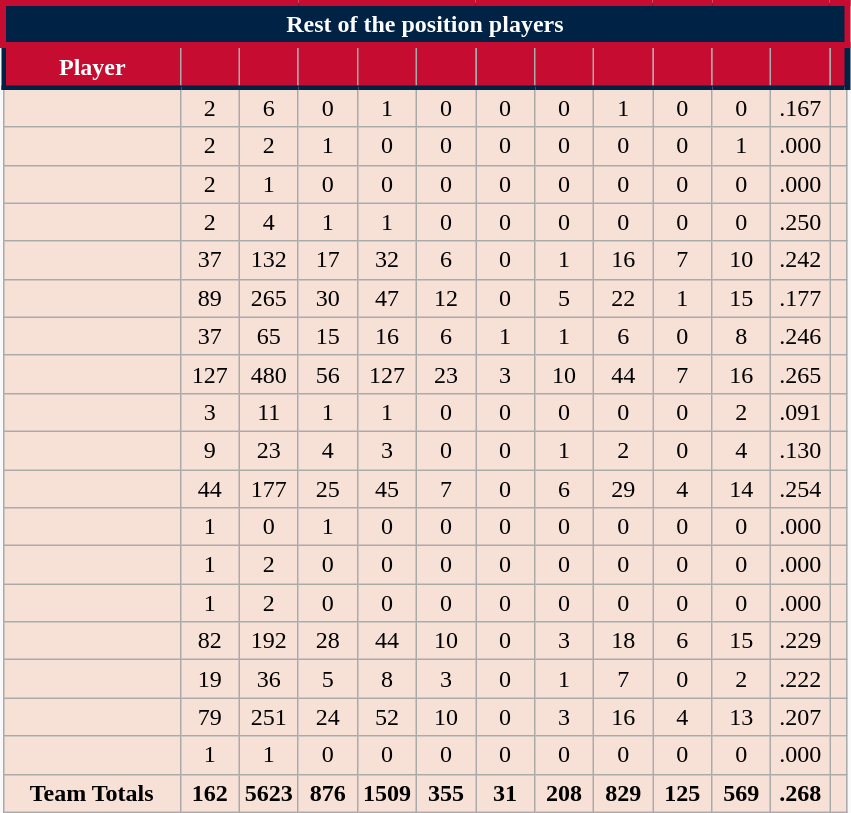<table class="wikitable sortable mw-collapsible mw-collapsed">
<tr>
<th colspan=13 style="background:#024; border: 4px solid #c60c30;color:white;">Rest of the position players</th>
</tr>
<tr>
<th style="background:#c60c30; width:21%; color:#fff; border-top: 3px solid #024; border-bottom: 3px solid #024; border-left: 3px solid #024;">Player</th>
<th style="background:#c60c30; width:7%; color:#fff; border-top: 3px solid #024; border-bottom: 3px solid #024;"></th>
<th style="background:#c60c30; width:7%; color:#fff; border-top: 3px solid #024; border-bottom: 3px solid #024;"></th>
<th style="background:#c60c30; width:7%; color:#fff; border-top: 3px solid #024; border-bottom: 3px solid #024;"></th>
<th style="background:#c60c30; width:7%; color:#fff; border-top: 3px solid #024; border-bottom: 3px solid #024;"></th>
<th style="background:#c60c30; width:7%; color:#fff; border-top: 3px solid #024; border-bottom: 3px solid #024;"></th>
<th style="background:#c60c30; width:7%; color:#fff; border-top: 3px solid #024; border-bottom: 3px solid #024;"></th>
<th style="background:#c60c30; width:7%; color:#fff; border-top: 3px solid #024; border-bottom: 3px solid #024;"></th>
<th style="background:#c60c30; width:7%; color:#fff; border-top: 3px solid #024; border-bottom: 3px solid #024;"></th>
<th style="background:#c60c30; width:7%; color:#fff; border-top: 3px solid #024; border-bottom: 3px solid #024;"></th>
<th style="background:#c60c30; width:7%; color:#fff; border-top: 3px solid #024; border-bottom: 3px solid #024;"></th>
<th style="background:#c60c30; width:7%; color:#fff; border-top: 3px solid #024; border-bottom: 3px solid #024;"></th>
<th style="background:#c60c30; width:7%; color:#fff; border-top: 3px solid #024; border-bottom: 3px solid #024; border-right: 4px solid #024;"></th>
</tr>
<tr style="text-align:center; background:#f7e1d7;">
<td></td>
<td>2</td>
<td>6</td>
<td>0</td>
<td>1</td>
<td>0</td>
<td>0</td>
<td>0</td>
<td>1</td>
<td>0</td>
<td>0</td>
<td>.167</td>
<td></td>
</tr>
<tr style="text-align:center; background:#f7e1d7;">
<td></td>
<td>2</td>
<td>2</td>
<td>1</td>
<td>0</td>
<td>0</td>
<td>0</td>
<td>0</td>
<td>0</td>
<td>0</td>
<td>1</td>
<td>.000</td>
<td></td>
</tr>
<tr style="text-align:center; background:#f7e1d7;">
<td></td>
<td>2</td>
<td>1</td>
<td>0</td>
<td>0</td>
<td>0</td>
<td>0</td>
<td>0</td>
<td>0</td>
<td>0</td>
<td>0</td>
<td>.000</td>
<td></td>
</tr>
<tr style="text-align:center; background:#f7e1d7;">
<td></td>
<td>2</td>
<td>4</td>
<td>1</td>
<td>1</td>
<td>0</td>
<td>0</td>
<td>0</td>
<td>0</td>
<td>0</td>
<td>0</td>
<td>.250</td>
<td></td>
</tr>
<tr style="text-align:center; background:#f7e1d7;">
<td></td>
<td>37</td>
<td>132</td>
<td>17</td>
<td>32</td>
<td>6</td>
<td>0</td>
<td>1</td>
<td>16</td>
<td>7</td>
<td>10</td>
<td>.242</td>
<td></td>
</tr>
<tr style="text-align:center; background:#f7e1d7;">
<td></td>
<td>89</td>
<td>265</td>
<td>30</td>
<td>47</td>
<td>12</td>
<td>0</td>
<td>5</td>
<td>22</td>
<td>1</td>
<td>15</td>
<td>.177</td>
<td></td>
</tr>
<tr style="text-align:center; background:#f7e1d7;">
<td></td>
<td>37</td>
<td>65</td>
<td>15</td>
<td>16</td>
<td>6</td>
<td>1</td>
<td>1</td>
<td>6</td>
<td>0</td>
<td>8</td>
<td>.246</td>
<td></td>
</tr>
<tr style="text-align:center; background:#f7e1d7;">
<td></td>
<td>127</td>
<td>480</td>
<td>56</td>
<td>127</td>
<td>23</td>
<td>3</td>
<td>10</td>
<td>44</td>
<td>7</td>
<td>16</td>
<td>.265</td>
<td></td>
</tr>
<tr style="text-align:center; background:#f7e1d7;">
<td></td>
<td>3</td>
<td>11</td>
<td>1</td>
<td>1</td>
<td>0</td>
<td>0</td>
<td>0</td>
<td>0</td>
<td>0</td>
<td>2</td>
<td>.091</td>
<td></td>
</tr>
<tr style="text-align:center; background:#f7e1d7;">
<td></td>
<td>9</td>
<td>23</td>
<td>4</td>
<td>3</td>
<td>0</td>
<td>0</td>
<td>1</td>
<td>2</td>
<td>0</td>
<td>4</td>
<td>.130</td>
<td></td>
</tr>
<tr style="text-align:center; background:#f7e1d7;">
<td></td>
<td>44</td>
<td>177</td>
<td>25</td>
<td>45</td>
<td>7</td>
<td>0</td>
<td>6</td>
<td>29</td>
<td>4</td>
<td>14</td>
<td>.254</td>
<td></td>
</tr>
<tr style="text-align:center; background:#f7e1d7;">
<td></td>
<td>1</td>
<td>0</td>
<td>1</td>
<td>0</td>
<td>0</td>
<td>0</td>
<td>0</td>
<td>0</td>
<td>0</td>
<td>0</td>
<td>.000</td>
<td></td>
</tr>
<tr style="text-align:center; background:#f7e1d7;">
<td></td>
<td>1</td>
<td>2</td>
<td>0</td>
<td>0</td>
<td>0</td>
<td>0</td>
<td>0</td>
<td>0</td>
<td>0</td>
<td>0</td>
<td>.000</td>
<td></td>
</tr>
<tr style="text-align:center; background:#f7e1d7;">
<td></td>
<td>1</td>
<td>2</td>
<td>0</td>
<td>0</td>
<td>0</td>
<td>0</td>
<td>0</td>
<td>0</td>
<td>0</td>
<td>0</td>
<td>.000</td>
<td></td>
</tr>
<tr style="text-align:center; background:#f7e1d7;">
<td></td>
<td>82</td>
<td>192</td>
<td>28</td>
<td>44</td>
<td>10</td>
<td>0</td>
<td>3</td>
<td>18</td>
<td>6</td>
<td>15</td>
<td>.229</td>
<td></td>
</tr>
<tr style="text-align:center; background:#f7e1d7;">
<td></td>
<td>19</td>
<td>36</td>
<td>5</td>
<td>8</td>
<td>3</td>
<td>0</td>
<td>1</td>
<td>7</td>
<td>0</td>
<td>2</td>
<td>.222</td>
<td></td>
</tr>
<tr style="text-align:center; background:#f7e1d7;">
<td></td>
<td>79</td>
<td>251</td>
<td>24</td>
<td>52</td>
<td>10</td>
<td>0</td>
<td>3</td>
<td>16</td>
<td>4</td>
<td>13</td>
<td>.207</td>
<td></td>
</tr>
<tr style="text-align:center; background:#f7e1d7;">
<td></td>
<td>1</td>
<td>1</td>
<td>0</td>
<td>0</td>
<td>0</td>
<td>0</td>
<td>0</td>
<td>0</td>
<td>0</td>
<td>0</td>
<td>.000</td>
<td></td>
</tr>
<tr style="text-align:center; background:#f7e1d7;">
<td><strong>Team Totals</strong></td>
<td><strong>162</strong></td>
<td><strong>5623</strong></td>
<td><strong>876</strong></td>
<td><strong>1509</strong></td>
<td><strong>355</strong></td>
<td><strong>31</strong></td>
<td><strong>208</strong></td>
<td><strong>829</strong></td>
<td><strong>125</strong></td>
<td><strong>569</strong></td>
<td><strong>.268</strong></td>
<td></td>
</tr>
</table>
